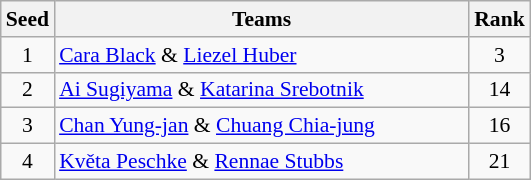<table class="wikitable" style="text-align: center; font-size:90%">
<tr>
<th width=20>Seed</th>
<th width=270>Teams</th>
<th width=20>Rank</th>
</tr>
<tr>
<td>1</td>
<td style="text-align:left;"> <a href='#'>Cara Black</a> &  <a href='#'>Liezel Huber</a></td>
<td>3</td>
</tr>
<tr>
<td>2</td>
<td style="text-align:left;"> <a href='#'>Ai Sugiyama</a> &  <a href='#'>Katarina Srebotnik</a></td>
<td>14</td>
</tr>
<tr>
<td>3</td>
<td style="text-align:left;"> <a href='#'>Chan Yung-jan</a> &  <a href='#'>Chuang Chia-jung</a></td>
<td>16</td>
</tr>
<tr>
<td>4</td>
<td style="text-align:left;"> <a href='#'>Květa Peschke</a> &  <a href='#'>Rennae Stubbs</a></td>
<td>21</td>
</tr>
</table>
